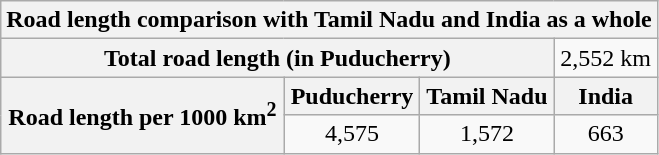<table class="wikitable" style="text-align:center;">
<tr>
<th colspan="4">Road length comparison with Tamil Nadu and India as a whole</th>
</tr>
<tr>
<th colspan="3">Total road length (in Puducherry)</th>
<td>2,552 km</td>
</tr>
<tr>
<th rowspan="2">Road length per 1000 km<sup>2</sup></th>
<th>Puducherry</th>
<th>Tamil Nadu</th>
<th>India</th>
</tr>
<tr>
<td>4,575</td>
<td>1,572</td>
<td>663</td>
</tr>
</table>
